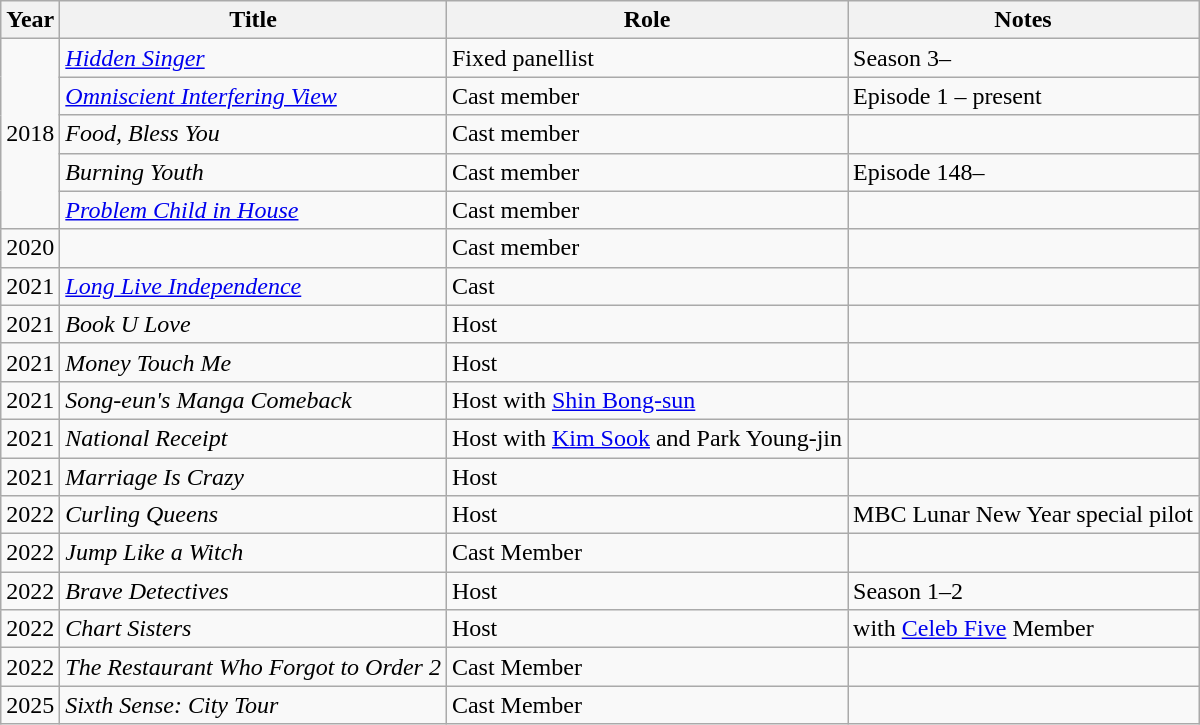<table class="wikitable">
<tr>
<th>Year</th>
<th>Title</th>
<th>Role</th>
<th>Notes</th>
</tr>
<tr>
<td rowspan="5">2018</td>
<td><em><a href='#'>Hidden Singer</a></em></td>
<td>Fixed panellist</td>
<td>Season 3–</td>
</tr>
<tr>
<td><em><a href='#'>Omniscient Interfering View</a></em></td>
<td>Cast member</td>
<td>Episode 1 – present</td>
</tr>
<tr>
<td><em>Food, Bless You</em></td>
<td>Cast member</td>
<td></td>
</tr>
<tr>
<td><em>Burning Youth</em></td>
<td>Cast member</td>
<td>Episode 148–</td>
</tr>
<tr>
<td><em><a href='#'>Problem Child in House</a></em></td>
<td>Cast member</td>
<td></td>
</tr>
<tr>
<td>2020</td>
<td><em></em></td>
<td>Cast member</td>
<td></td>
</tr>
<tr>
<td>2021</td>
<td><em><a href='#'>Long Live Independence</a></em></td>
<td>Cast</td>
<td></td>
</tr>
<tr>
<td>2021</td>
<td><em>Book U Love</em></td>
<td>Host</td>
<td></td>
</tr>
<tr>
<td>2021</td>
<td><em>Money Touch Me </em></td>
<td>Host</td>
<td></td>
</tr>
<tr>
<td>2021</td>
<td><em>Song-eun's Manga Comeback</em></td>
<td>Host with <a href='#'>Shin Bong-sun</a></td>
<td></td>
</tr>
<tr>
<td>2021</td>
<td><em>National Receipt</em></td>
<td>Host with <a href='#'>Kim Sook</a> and Park Young-jin</td>
<td></td>
</tr>
<tr>
<td>2021</td>
<td><em>Marriage Is Crazy</em></td>
<td>Host</td>
<td></td>
</tr>
<tr>
<td>2022</td>
<td><em>Curling Queens</em></td>
<td>Host</td>
<td>MBC Lunar New Year special pilot</td>
</tr>
<tr>
<td>2022</td>
<td><em>Jump Like a Witch</em></td>
<td>Cast Member</td>
<td></td>
</tr>
<tr>
<td>2022</td>
<td><em>Brave Detectives</em></td>
<td>Host</td>
<td>Season 1–2</td>
</tr>
<tr>
<td>2022</td>
<td><em>Chart Sisters</em></td>
<td>Host</td>
<td>with  <a href='#'>Celeb Five</a> Member </td>
</tr>
<tr>
<td>2022</td>
<td><em>The Restaurant Who Forgot to Order 2</em></td>
<td>Cast Member</td>
<td></td>
</tr>
<tr>
<td>2025</td>
<td><em>Sixth Sense: City Tour</em></td>
<td>Cast Member</td>
<td></td>
</tr>
</table>
